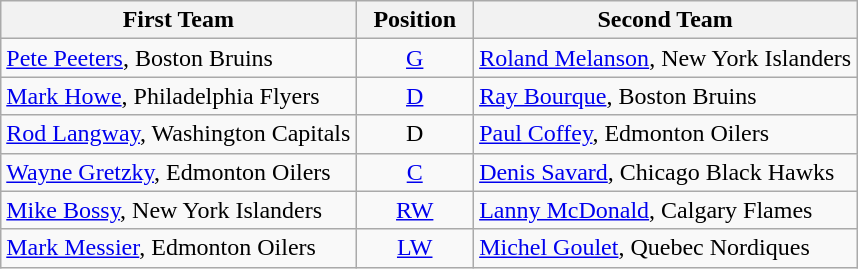<table class="wikitable">
<tr>
<th>First Team</th>
<th>  Position  </th>
<th>Second Team</th>
</tr>
<tr>
<td><a href='#'>Pete Peeters</a>, Boston Bruins</td>
<td align=center><a href='#'>G</a></td>
<td><a href='#'>Roland Melanson</a>, New York Islanders</td>
</tr>
<tr>
<td><a href='#'>Mark Howe</a>, Philadelphia Flyers</td>
<td align=center><a href='#'>D</a></td>
<td><a href='#'>Ray Bourque</a>, Boston Bruins</td>
</tr>
<tr>
<td><a href='#'>Rod Langway</a>, Washington Capitals</td>
<td align=center>D</td>
<td><a href='#'>Paul Coffey</a>, Edmonton Oilers</td>
</tr>
<tr>
<td><a href='#'>Wayne Gretzky</a>, Edmonton Oilers</td>
<td align=center><a href='#'>C</a></td>
<td><a href='#'>Denis Savard</a>, Chicago Black Hawks</td>
</tr>
<tr>
<td><a href='#'>Mike Bossy</a>, New York Islanders</td>
<td align=center><a href='#'>RW</a></td>
<td><a href='#'>Lanny McDonald</a>, Calgary Flames</td>
</tr>
<tr>
<td><a href='#'>Mark Messier</a>, Edmonton Oilers</td>
<td align=center><a href='#'>LW</a></td>
<td><a href='#'>Michel Goulet</a>, Quebec Nordiques</td>
</tr>
</table>
